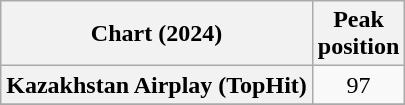<table class="wikitable plainrowheaders" style="text-align:center">
<tr>
<th scope="col">Chart (2024)</th>
<th scope="col">Peak<br>position</th>
</tr>
<tr>
<th scope="row">Kazakhstan Airplay (TopHit)</th>
<td>97</td>
</tr>
<tr>
</tr>
</table>
